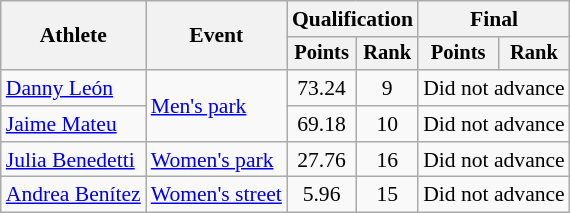<table class="wikitable" style="font-size:90%">
<tr>
<th rowspan="2">Athlete</th>
<th rowspan="2">Event</th>
<th colspan="2">Qualification</th>
<th colspan="2">Final</th>
</tr>
<tr style="font-size: 95%">
<th>Points</th>
<th>Rank</th>
<th>Points</th>
<th>Rank</th>
</tr>
<tr align=center>
<td align=left><a href='#'>Danny León</a></td>
<td align=left rowspan=2><a href='#'>Men's park</a></td>
<td>73.24</td>
<td>9</td>
<td colspan=2>Did not advance</td>
</tr>
<tr align=center>
<td align=left><a href='#'>Jaime Mateu</a></td>
<td>69.18</td>
<td>10</td>
<td colspan=2>Did not advance</td>
</tr>
<tr align=center>
<td align=left><a href='#'>Julia Benedetti</a></td>
<td align=left><a href='#'>Women's park</a></td>
<td>27.76</td>
<td>16</td>
<td colspan=2>Did not advance</td>
</tr>
<tr align=center>
<td align=left><a href='#'>Andrea Benítez</a></td>
<td align=left><a href='#'>Women's street</a></td>
<td>5.96</td>
<td>15</td>
<td colspan=2>Did not advance</td>
</tr>
</table>
